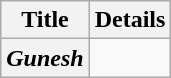<table class="wikitable plainrowheaders">
<tr>
<th>Title</th>
<th>Details</th>
</tr>
<tr>
<th scope="row"><em>Gunesh</em></th>
<td></td>
</tr>
</table>
